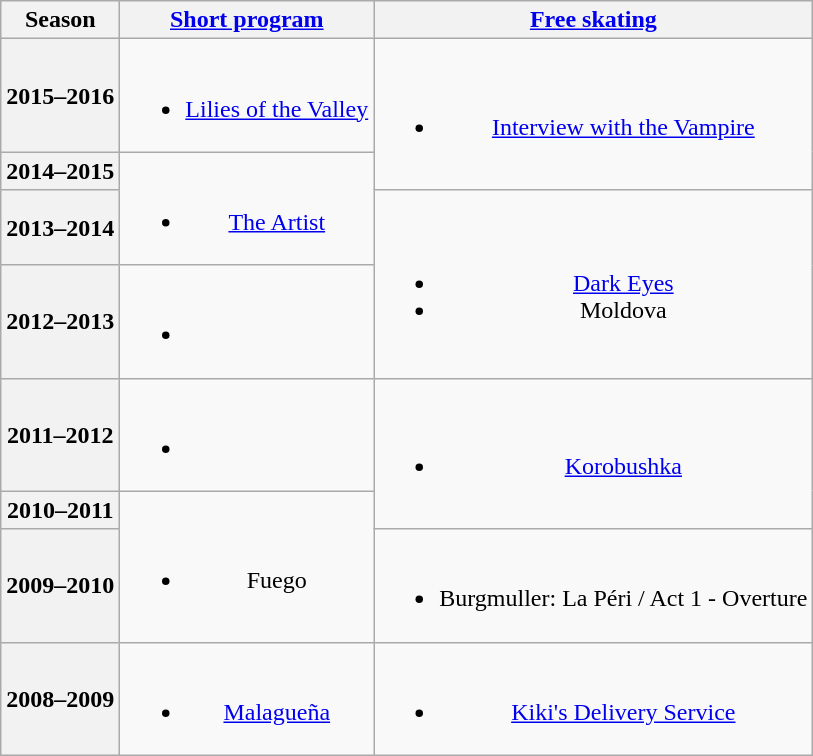<table class="wikitable" style="text-align:center">
<tr>
<th>Season</th>
<th><a href='#'>Short program</a></th>
<th><a href='#'>Free skating</a></th>
</tr>
<tr>
<th>2015–2016</th>
<td><br><ul><li><a href='#'>Lilies of the Valley</a> <br></li></ul></td>
<td rowspan=2><br><ul><li><a href='#'>Interview with the Vampire</a> <br></li></ul></td>
</tr>
<tr>
<th>2014–2015</th>
<td rowspan=2><br><ul><li><a href='#'>The Artist</a> <br></li></ul></td>
</tr>
<tr>
<th>2013–2014<br></th>
<td rowspan=2><br><ul><li><a href='#'>Dark Eyes</a></li><li>Moldova <br></li></ul></td>
</tr>
<tr>
<th>2012–2013</th>
<td><br><ul><li></li></ul></td>
</tr>
<tr>
<th>2011–2012</th>
<td><br><ul><li></li></ul></td>
<td rowspan=2><br><ul><li><a href='#'>Korobushka</a> <br></li></ul></td>
</tr>
<tr>
<th>2010–2011</th>
<td rowspan=2><br><ul><li>Fuego <br></li></ul></td>
</tr>
<tr>
<th>2009–2010</th>
<td><br><ul><li>Burgmuller: La Péri / Act 1 - Overture <br></li></ul></td>
</tr>
<tr>
<th>2008–2009</th>
<td><br><ul><li><a href='#'>Malagueña</a> <br></li></ul></td>
<td><br><ul><li><a href='#'>Kiki's Delivery Service</a> <br></li></ul></td>
</tr>
</table>
